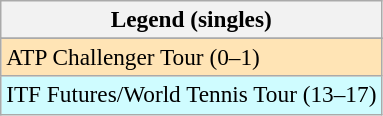<table class=wikitable style=font-size:97%>
<tr>
<th>Legend (singles)</th>
</tr>
<tr bgcolor=e5d1cb>
</tr>
<tr bgcolor=moccasin>
<td>ATP Challenger Tour (0–1)</td>
</tr>
<tr bgcolor=cffcff>
<td>ITF Futures/World Tennis Tour (13–17)</td>
</tr>
</table>
